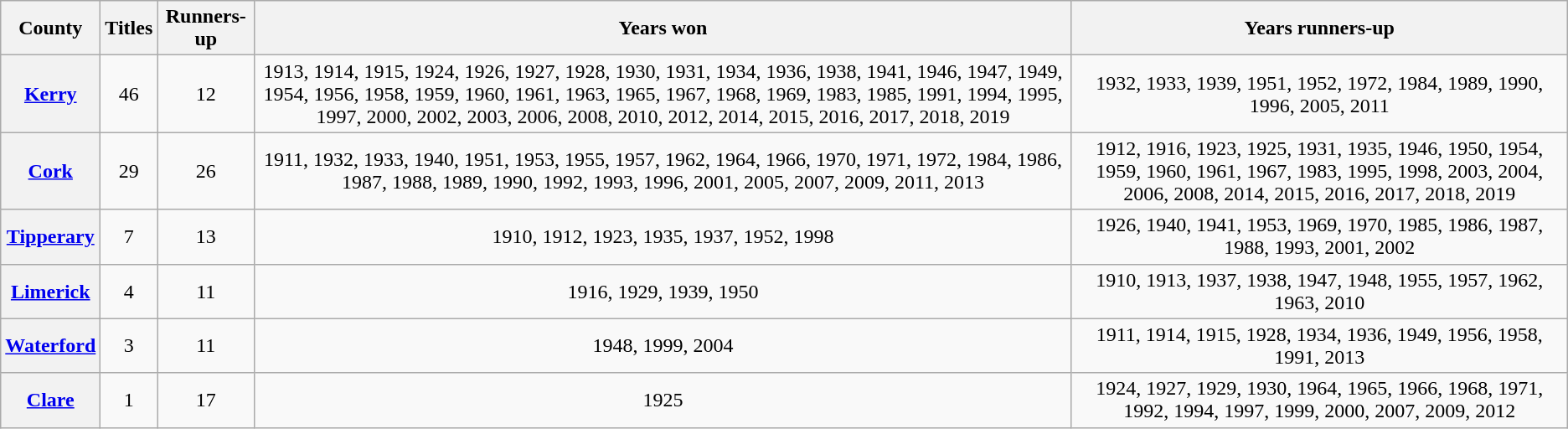<table class="wikitable plainrowheaders sortable">
<tr>
<th scope="col">County</th>
<th scope="col">Titles</th>
<th>Runners-up</th>
<th>Years won</th>
<th>Years runners-up</th>
</tr>
<tr align="center">
<th scope="row"><a href='#'>Kerry</a></th>
<td>46</td>
<td>12</td>
<td>1913, 1914, 1915, 1924, 1926, 1927, 1928, 1930, 1931, 1934, 1936, 1938, 1941, 1946, 1947, 1949, 1954, 1956, 1958, 1959, 1960, 1961, 1963, 1965, 1967, 1968, 1969, 1983, 1985, 1991, 1994, 1995, 1997, 2000, 2002, 2003, 2006, 2008, 2010, 2012, 2014, 2015, 2016, 2017, 2018, 2019</td>
<td>1932, 1933, 1939, 1951, 1952, 1972, 1984, 1989, 1990, 1996, 2005, 2011</td>
</tr>
<tr align="center">
<th scope="row"><a href='#'>Cork</a></th>
<td>29</td>
<td>26</td>
<td>1911, 1932, 1933, 1940, 1951, 1953, 1955, 1957, 1962, 1964, 1966, 1970, 1971, 1972, 1984, 1986, 1987, 1988, 1989, 1990, 1992, 1993, 1996, 2001, 2005, 2007, 2009, 2011, 2013</td>
<td>1912, 1916, 1923, 1925, 1931, 1935, 1946, 1950, 1954, 1959, 1960, 1961, 1967, 1983, 1995, 1998, 2003, 2004, 2006, 2008, 2014, 2015, 2016, 2017, 2018, 2019</td>
</tr>
<tr align="center">
<th scope="row"><a href='#'>Tipperary</a></th>
<td>7</td>
<td>13</td>
<td>1910, 1912, 1923, 1935, 1937, 1952, 1998</td>
<td>1926, 1940, 1941, 1953, 1969, 1970, 1985, 1986, 1987, 1988, 1993, 2001, 2002</td>
</tr>
<tr align="center">
<th scope="row"><a href='#'>Limerick</a></th>
<td>4</td>
<td>11</td>
<td>1916, 1929, 1939, 1950</td>
<td>1910, 1913, 1937, 1938, 1947, 1948, 1955, 1957, 1962, 1963, 2010</td>
</tr>
<tr align="center">
<th scope="row"><a href='#'>Waterford</a></th>
<td>3</td>
<td>11</td>
<td>1948, 1999, 2004</td>
<td>1911, 1914, 1915, 1928, 1934, 1936, 1949, 1956, 1958, 1991, 2013</td>
</tr>
<tr align="center">
<th scope="row"><a href='#'>Clare</a></th>
<td>1</td>
<td>17</td>
<td>1925</td>
<td>1924, 1927, 1929, 1930, 1964, 1965, 1966, 1968, 1971, 1992, 1994, 1997, 1999, 2000, 2007, 2009, 2012</td>
</tr>
</table>
